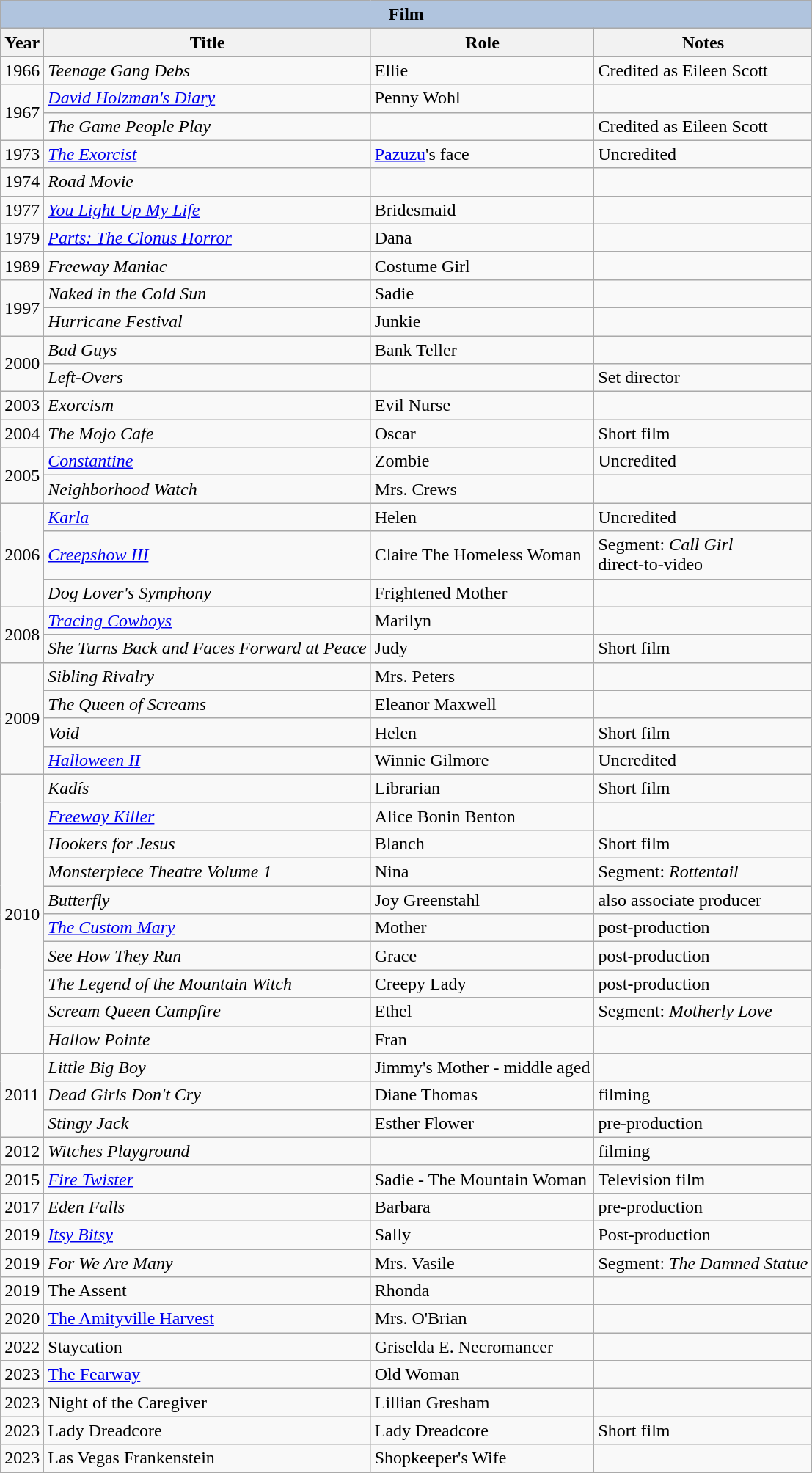<table class="wikitable">
<tr>
<th colspan="4" style="background: LightSteelBlue;">Film</th>
</tr>
<tr>
<th>Year</th>
<th>Title</th>
<th>Role</th>
<th>Notes</th>
</tr>
<tr>
<td>1966</td>
<td><em>Teenage Gang Debs</em></td>
<td>Ellie</td>
<td>Credited as Eileen Scott</td>
</tr>
<tr>
<td rowspan="2">1967</td>
<td><em><a href='#'>David Holzman's Diary</a></em></td>
<td>Penny Wohl</td>
<td></td>
</tr>
<tr>
<td><em>The Game People Play</em></td>
<td></td>
<td>Credited as Eileen Scott</td>
</tr>
<tr>
<td>1973</td>
<td><em><a href='#'>The Exorcist</a></em></td>
<td><a href='#'>Pazuzu</a>'s face</td>
<td>Uncredited</td>
</tr>
<tr>
<td>1974</td>
<td><em>Road Movie</em></td>
<td></td>
<td></td>
</tr>
<tr>
<td>1977</td>
<td><em><a href='#'>You Light Up My Life</a></em></td>
<td>Bridesmaid</td>
<td></td>
</tr>
<tr>
<td>1979</td>
<td><em><a href='#'>Parts: The Clonus Horror</a></em></td>
<td>Dana</td>
<td></td>
</tr>
<tr>
<td>1989</td>
<td><em>Freeway Maniac</em></td>
<td>Costume Girl</td>
<td></td>
</tr>
<tr>
<td rowspan="2">1997</td>
<td><em>Naked in the Cold Sun</em></td>
<td>Sadie</td>
<td></td>
</tr>
<tr>
<td><em>Hurricane Festival</em></td>
<td>Junkie</td>
<td></td>
</tr>
<tr>
<td rowspan="2">2000</td>
<td><em>Bad Guys</em></td>
<td>Bank Teller</td>
<td></td>
</tr>
<tr>
<td><em>Left-Overs</em></td>
<td></td>
<td>Set director</td>
</tr>
<tr>
<td>2003</td>
<td><em>Exorcism</em></td>
<td>Evil Nurse</td>
<td></td>
</tr>
<tr>
<td>2004</td>
<td><em>The Mojo Cafe</em></td>
<td>Oscar</td>
<td>Short film</td>
</tr>
<tr>
<td rowspan="2">2005</td>
<td><em><a href='#'>Constantine</a></em></td>
<td>Zombie</td>
<td>Uncredited</td>
</tr>
<tr>
<td><em>Neighborhood Watch</em></td>
<td>Mrs. Crews</td>
<td></td>
</tr>
<tr>
<td rowspan="3">2006</td>
<td><em><a href='#'>Karla</a></em></td>
<td>Helen</td>
<td>Uncredited</td>
</tr>
<tr>
<td><em><a href='#'>Creepshow III</a></em></td>
<td>Claire The Homeless Woman</td>
<td>Segment: <em>Call Girl</em><br>direct-to-video</td>
</tr>
<tr>
<td><em>Dog Lover's Symphony</em></td>
<td>Frightened Mother</td>
<td></td>
</tr>
<tr>
<td rowspan="2">2008</td>
<td><em><a href='#'>Tracing Cowboys</a></em></td>
<td>Marilyn</td>
<td></td>
</tr>
<tr>
<td><em>She Turns Back and Faces Forward at Peace</em></td>
<td>Judy</td>
<td>Short film</td>
</tr>
<tr>
<td rowspan="4">2009</td>
<td><em>Sibling Rivalry</em></td>
<td>Mrs. Peters</td>
<td></td>
</tr>
<tr>
<td><em>The Queen of Screams</em></td>
<td>Eleanor Maxwell</td>
<td></td>
</tr>
<tr>
<td><em>Void</em></td>
<td>Helen</td>
<td>Short film</td>
</tr>
<tr>
<td><em><a href='#'>Halloween II</a></em></td>
<td>Winnie Gilmore</td>
<td>Uncredited</td>
</tr>
<tr>
<td rowspan="10">2010</td>
<td><em>Kadís</em></td>
<td>Librarian</td>
<td>Short film</td>
</tr>
<tr>
<td><em><a href='#'>Freeway Killer</a></em></td>
<td>Alice Bonin Benton</td>
<td></td>
</tr>
<tr>
<td><em>Hookers for Jesus</em></td>
<td>Blanch</td>
<td>Short film</td>
</tr>
<tr>
<td><em>Monsterpiece Theatre Volume 1</em></td>
<td>Nina</td>
<td>Segment: <em>Rottentail</em></td>
</tr>
<tr>
<td><em>Butterfly</em></td>
<td>Joy Greenstahl</td>
<td>also associate producer</td>
</tr>
<tr>
<td><em><a href='#'>The Custom Mary</a></em></td>
<td>Mother</td>
<td>post-production</td>
</tr>
<tr>
<td><em>See How They Run</em></td>
<td>Grace</td>
<td>post-production</td>
</tr>
<tr>
<td><em>The Legend of the Mountain Witch</em></td>
<td>Creepy Lady</td>
<td>post-production</td>
</tr>
<tr>
<td><em>Scream Queen Campfire</em></td>
<td>Ethel</td>
<td>Segment: <em>Motherly Love</em></td>
</tr>
<tr>
<td><em>Hallow Pointe</em></td>
<td>Fran</td>
<td></td>
</tr>
<tr>
<td rowspan="3">2011</td>
<td><em>Little Big Boy</em></td>
<td>Jimmy's Mother - middle aged</td>
<td></td>
</tr>
<tr>
<td><em>Dead Girls Don't Cry</em></td>
<td>Diane Thomas</td>
<td>filming</td>
</tr>
<tr>
<td><em>Stingy Jack</em></td>
<td>Esther Flower</td>
<td>pre-production</td>
</tr>
<tr>
<td>2012</td>
<td><em>Witches Playground</em></td>
<td></td>
<td>filming</td>
</tr>
<tr>
<td>2015</td>
<td><em><a href='#'>Fire Twister</a></em></td>
<td>Sadie - The Mountain Woman</td>
<td>Television film</td>
</tr>
<tr>
<td>2017</td>
<td><em>Eden Falls</em></td>
<td>Barbara</td>
<td>pre-production</td>
</tr>
<tr>
<td>2019</td>
<td><em><a href='#'>Itsy Bitsy</a></em></td>
<td>Sally</td>
<td>Post-production</td>
</tr>
<tr>
<td>2019</td>
<td><em>For We Are Many</em></td>
<td>Mrs. Vasile</td>
<td>Segment: <em>The Damned Statue</em></td>
</tr>
<tr>
<td>2019</td>
<td>The Assent<em></td>
<td>Rhonda</td>
<td></td>
</tr>
<tr>
<td>2020</td>
<td></em><a href='#'>The Amityville Harvest</a><em></td>
<td>Mrs. O'Brian</td>
<td></td>
</tr>
<tr>
<td>2022</td>
<td></em>Staycation<em></td>
<td>Griselda E. Necromancer</td>
<td></td>
</tr>
<tr>
<td>2023</td>
<td></em><a href='#'>The Fearway</a><em></td>
<td>Old Woman</td>
<td></td>
</tr>
<tr>
<td>2023</td>
<td></em>Night of the Caregiver<em></td>
<td>Lillian Gresham</td>
<td></td>
</tr>
<tr>
<td>2023</td>
<td></em>Lady Dreadcore<em></td>
<td>Lady Dreadcore</td>
<td>Short film</td>
</tr>
<tr>
<td>2023</td>
<td></em>Las Vegas Frankenstein<em></td>
<td>Shopkeeper's Wife</td>
<td></td>
</tr>
</table>
